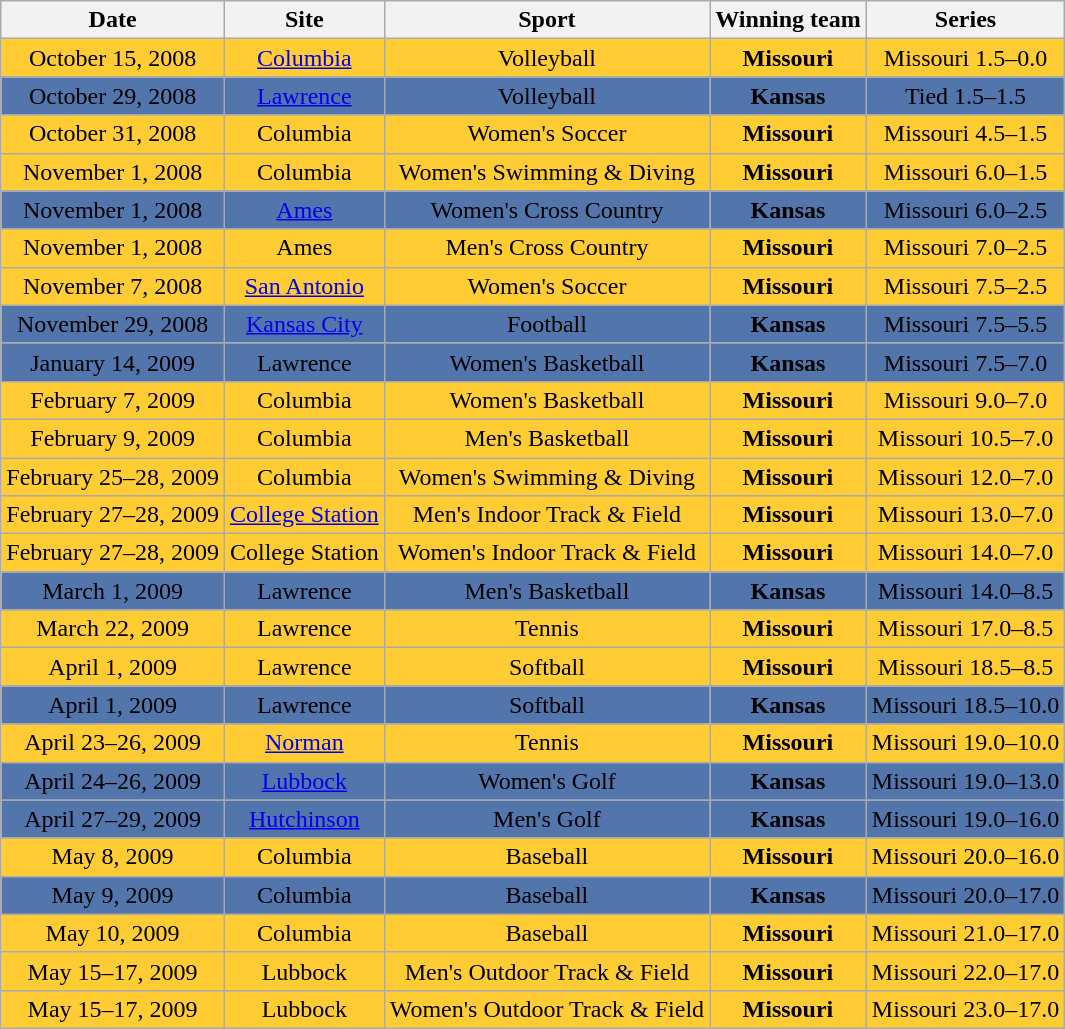<table class="wikitable">
<tr>
<th>Date</th>
<th>Site</th>
<th>Sport</th>
<th>Winning team</th>
<th>Series</th>
</tr>
<tr align=center style="background: #ffcc33;">
<td>October 15, 2008</td>
<td><a href='#'>Columbia</a></td>
<td>Volleyball</td>
<td><strong>Missouri</strong></td>
<td>Missouri 1.5–0.0</td>
</tr>
<tr align=center style="background: #5275ab;">
<td>October 29, 2008</td>
<td><a href='#'>Lawrence</a></td>
<td>Volleyball</td>
<td><strong>Kansas</strong></td>
<td>Tied 1.5–1.5</td>
</tr>
<tr align=center style="background: #ffcc33;">
<td>October 31, 2008</td>
<td>Columbia</td>
<td>Women's Soccer</td>
<td><strong>Missouri</strong></td>
<td>Missouri 4.5–1.5</td>
</tr>
<tr align=center style="background: #ffcc33;">
<td>November 1, 2008</td>
<td>Columbia</td>
<td>Women's Swimming & Diving</td>
<td><strong>Missouri</strong></td>
<td>Missouri 6.0–1.5</td>
</tr>
<tr align=center style="background: #5275ab;">
<td>November 1, 2008</td>
<td><a href='#'>Ames</a></td>
<td>Women's Cross Country</td>
<td><strong>Kansas</strong></td>
<td>Missouri 6.0–2.5</td>
</tr>
<tr align=center style="background: #ffcc33;">
<td>November 1, 2008</td>
<td>Ames</td>
<td>Men's Cross Country</td>
<td><strong>Missouri</strong></td>
<td>Missouri 7.0–2.5</td>
</tr>
<tr align=center style="background: #ffcc33;">
<td>November 7, 2008</td>
<td><a href='#'>San Antonio</a></td>
<td>Women's Soccer</td>
<td><strong>Missouri</strong></td>
<td>Missouri 7.5–2.5</td>
</tr>
<tr align=center style="background: #5275ab;">
<td>November 29, 2008</td>
<td><a href='#'>Kansas City</a></td>
<td>Football</td>
<td><strong>Kansas</strong></td>
<td>Missouri 7.5–5.5</td>
</tr>
<tr align=center style="background: #5275ab;">
<td>January 14, 2009</td>
<td>Lawrence</td>
<td>Women's Basketball</td>
<td><strong>Kansas</strong></td>
<td>Missouri 7.5–7.0</td>
</tr>
<tr align=center style="background: #ffcc33;">
<td>February 7, 2009</td>
<td>Columbia</td>
<td>Women's Basketball</td>
<td><strong>Missouri</strong></td>
<td>Missouri 9.0–7.0</td>
</tr>
<tr align=center style="background: #ffcc33;">
<td>February 9, 2009</td>
<td>Columbia</td>
<td>Men's Basketball</td>
<td><strong>Missouri</strong></td>
<td>Missouri 10.5–7.0</td>
</tr>
<tr align=center style="background: #ffcc33;">
<td>February 25–28, 2009</td>
<td>Columbia</td>
<td>Women's Swimming & Diving</td>
<td><strong>Missouri</strong></td>
<td>Missouri 12.0–7.0</td>
</tr>
<tr align=center style="background: #ffcc33;">
<td>February 27–28, 2009</td>
<td><a href='#'>College Station</a></td>
<td>Men's Indoor Track & Field</td>
<td><strong>Missouri</strong></td>
<td>Missouri 13.0–7.0</td>
</tr>
<tr align=center style="background: #ffcc33;">
<td>February 27–28, 2009</td>
<td>College Station</td>
<td>Women's Indoor Track & Field</td>
<td><strong>Missouri</strong></td>
<td>Missouri 14.0–7.0</td>
</tr>
<tr align=center style="background: #5275ab;">
<td>March 1, 2009</td>
<td>Lawrence</td>
<td>Men's Basketball</td>
<td><strong>Kansas</strong></td>
<td>Missouri 14.0–8.5</td>
</tr>
<tr align=center style="background: #ffcc33;">
<td>March 22, 2009</td>
<td>Lawrence</td>
<td>Tennis</td>
<td><strong>Missouri</strong></td>
<td>Missouri 17.0–8.5</td>
</tr>
<tr align=center style="background: #ffcc33;">
<td>April 1, 2009</td>
<td>Lawrence</td>
<td>Softball</td>
<td><strong>Missouri</strong></td>
<td>Missouri 18.5–8.5</td>
</tr>
<tr align=center style="background: #5275ab;">
<td>April 1, 2009</td>
<td>Lawrence</td>
<td>Softball</td>
<td><strong>Kansas</strong></td>
<td>Missouri 18.5–10.0</td>
</tr>
<tr align=center style="background: #ffcc33;">
<td>April 23–26, 2009</td>
<td><a href='#'>Norman</a></td>
<td>Tennis</td>
<td><strong>Missouri</strong></td>
<td>Missouri 19.0–10.0</td>
</tr>
<tr align=center style="background: #5275ab;">
<td>April 24–26, 2009</td>
<td><a href='#'>Lubbock</a></td>
<td>Women's Golf</td>
<td><strong>Kansas</strong></td>
<td>Missouri 19.0–13.0</td>
</tr>
<tr align=center style="background: #5275ab;">
<td>April 27–29, 2009</td>
<td><a href='#'>Hutchinson</a></td>
<td>Men's Golf</td>
<td><strong>Kansas</strong></td>
<td>Missouri 19.0–16.0</td>
</tr>
<tr align=center style="background: #ffcc33;">
<td>May 8, 2009</td>
<td>Columbia</td>
<td>Baseball</td>
<td><strong>Missouri</strong></td>
<td>Missouri 20.0–16.0</td>
</tr>
<tr align=center style="background: #5275ab;">
<td>May 9, 2009</td>
<td>Columbia</td>
<td>Baseball</td>
<td><strong>Kansas</strong></td>
<td>Missouri 20.0–17.0</td>
</tr>
<tr align=center style="background: #ffcc33;">
<td>May 10, 2009</td>
<td>Columbia</td>
<td>Baseball</td>
<td><strong>Missouri</strong></td>
<td>Missouri 21.0–17.0</td>
</tr>
<tr align=center style="background: #ffcc33;">
<td>May 15–17, 2009</td>
<td>Lubbock</td>
<td>Men's Outdoor Track & Field</td>
<td><strong>Missouri</strong></td>
<td>Missouri 22.0–17.0</td>
</tr>
<tr align=center style="background: #ffcc33;">
<td>May 15–17, 2009</td>
<td>Lubbock</td>
<td>Women's Outdoor Track & Field</td>
<td><strong>Missouri</strong></td>
<td>Missouri 23.0–17.0</td>
</tr>
</table>
